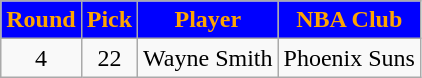<table class="wikitable">
<tr align="center">
<th style="background:blue;color:orange;">Round</th>
<th style="background:blue;color:orange;">Pick</th>
<th style="background:blue;color:orange;">Player</th>
<th style="background:blue;color:orange;">NBA Club</th>
</tr>
<tr align="center">
<td>4</td>
<td>22</td>
<td>Wayne Smith</td>
<td>Phoenix Suns</td>
</tr>
</table>
